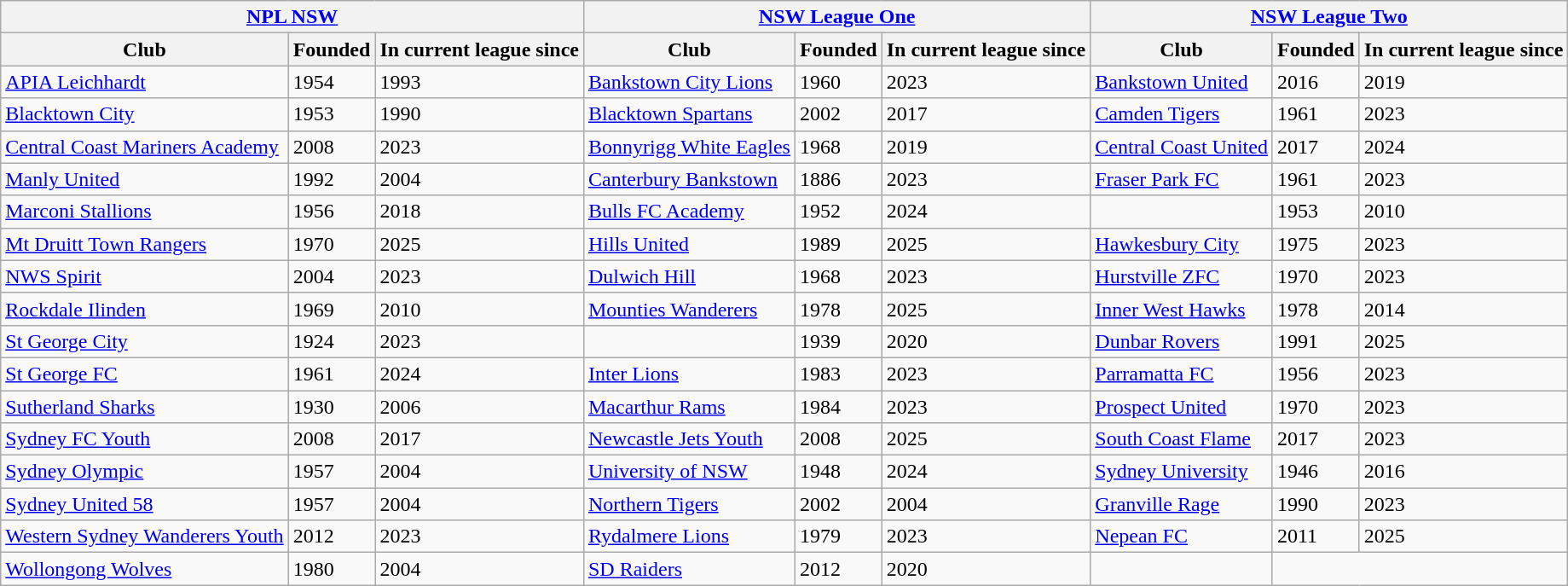<table class="wikitable sortable">
<tr>
<th colspan=3><a href='#'>NPL NSW</a></th>
<th colspan=3><a href='#'>NSW League One</a></th>
<th colspan=3><a href='#'>NSW League Two</a></th>
</tr>
<tr>
<th>Club</th>
<th>Founded</th>
<th>In current league since</th>
<th>Club</th>
<th>Founded</th>
<th>In current league since</th>
<th>Club</th>
<th>Founded</th>
<th>In current league since</th>
</tr>
<tr>
<td><a href='#'>APIA Leichhardt</a></td>
<td>1954</td>
<td>1993</td>
<td><a href='#'>Bankstown City Lions</a></td>
<td>1960</td>
<td>2023</td>
<td><a href='#'>Bankstown United</a></td>
<td>2016</td>
<td>2019</td>
</tr>
<tr>
<td><a href='#'>Blacktown City</a></td>
<td>1953</td>
<td>1990</td>
<td><a href='#'>Blacktown Spartans</a></td>
<td>2002</td>
<td>2017</td>
<td><a href='#'>Camden Tigers</a></td>
<td>1961</td>
<td>2023</td>
</tr>
<tr>
<td><a href='#'>Central Coast Mariners Academy</a></td>
<td>2008</td>
<td>2023</td>
<td><a href='#'>Bonnyrigg White Eagles</a></td>
<td>1968</td>
<td>2019</td>
<td><a href='#'>Central Coast United</a></td>
<td>2017</td>
<td>2024</td>
</tr>
<tr>
<td><a href='#'>Manly United</a></td>
<td>1992</td>
<td>2004</td>
<td><a href='#'>Canterbury Bankstown</a></td>
<td>1886</td>
<td>2023</td>
<td><a href='#'>Fraser Park FC</a></td>
<td>1961</td>
<td>2023</td>
</tr>
<tr>
<td><a href='#'>Marconi Stallions</a></td>
<td>1956</td>
<td>2018</td>
<td><a href='#'>Bulls FC Academy</a></td>
<td>1952</td>
<td>2024</td>
<td></td>
<td>1953</td>
<td>2010</td>
</tr>
<tr>
<td><a href='#'>Mt Druitt Town Rangers</a></td>
<td>1970</td>
<td>2025</td>
<td><a href='#'>Hills United</a></td>
<td>1989</td>
<td>2025</td>
<td><a href='#'>Hawkesbury City</a></td>
<td>1975</td>
<td>2023</td>
</tr>
<tr>
<td><a href='#'>NWS Spirit</a></td>
<td>2004</td>
<td>2023</td>
<td><a href='#'>Dulwich Hill</a></td>
<td>1968</td>
<td>2023</td>
<td><a href='#'>Hurstville ZFC</a></td>
<td>1970</td>
<td>2023</td>
</tr>
<tr>
<td><a href='#'>Rockdale Ilinden</a></td>
<td>1969</td>
<td>2010</td>
<td><a href='#'>Mounties Wanderers</a></td>
<td>1978</td>
<td>2025</td>
<td><a href='#'>Inner West Hawks</a></td>
<td>1978</td>
<td>2014</td>
</tr>
<tr>
<td><a href='#'>St George City</a></td>
<td>1924</td>
<td>2023</td>
<td></td>
<td>1939</td>
<td>2020</td>
<td><a href='#'>Dunbar Rovers</a></td>
<td>1991</td>
<td>2025</td>
</tr>
<tr>
<td><a href='#'>St George FC</a></td>
<td>1961</td>
<td>2024</td>
<td><a href='#'>Inter Lions</a></td>
<td>1983</td>
<td>2023</td>
<td><a href='#'>Parramatta FC</a></td>
<td>1956</td>
<td>2023</td>
</tr>
<tr>
<td><a href='#'>Sutherland Sharks</a></td>
<td>1930</td>
<td>2006</td>
<td><a href='#'>Macarthur Rams</a></td>
<td>1984</td>
<td>2023</td>
<td><a href='#'>Prospect United</a></td>
<td>1970</td>
<td>2023</td>
</tr>
<tr>
<td><a href='#'>Sydney FC Youth</a></td>
<td>2008</td>
<td>2017</td>
<td><a href='#'>Newcastle Jets Youth</a></td>
<td>2008</td>
<td>2025</td>
<td><a href='#'>South Coast Flame</a></td>
<td>2017</td>
<td>2023</td>
</tr>
<tr>
<td><a href='#'>Sydney Olympic</a></td>
<td>1957</td>
<td>2004</td>
<td><a href='#'>University of NSW</a></td>
<td>1948</td>
<td>2024</td>
<td><a href='#'>Sydney University</a></td>
<td>1946</td>
<td>2016</td>
</tr>
<tr>
<td><a href='#'>Sydney United 58</a></td>
<td>1957</td>
<td>2004</td>
<td><a href='#'>Northern Tigers</a></td>
<td>2002</td>
<td>2004</td>
<td><a href='#'>Granville Rage</a></td>
<td>1990</td>
<td>2023</td>
</tr>
<tr>
<td><a href='#'>Western Sydney Wanderers Youth</a></td>
<td>2012</td>
<td>2023</td>
<td><a href='#'>Rydalmere Lions</a></td>
<td>1979</td>
<td>2023</td>
<td><a href='#'>Nepean FC</a></td>
<td>2011</td>
<td>2025</td>
</tr>
<tr>
<td><a href='#'>Wollongong Wolves</a></td>
<td>1980</td>
<td>2004</td>
<td><a href='#'>SD Raiders</a></td>
<td>2012</td>
<td>2020</td>
<td></td>
</tr>
</table>
